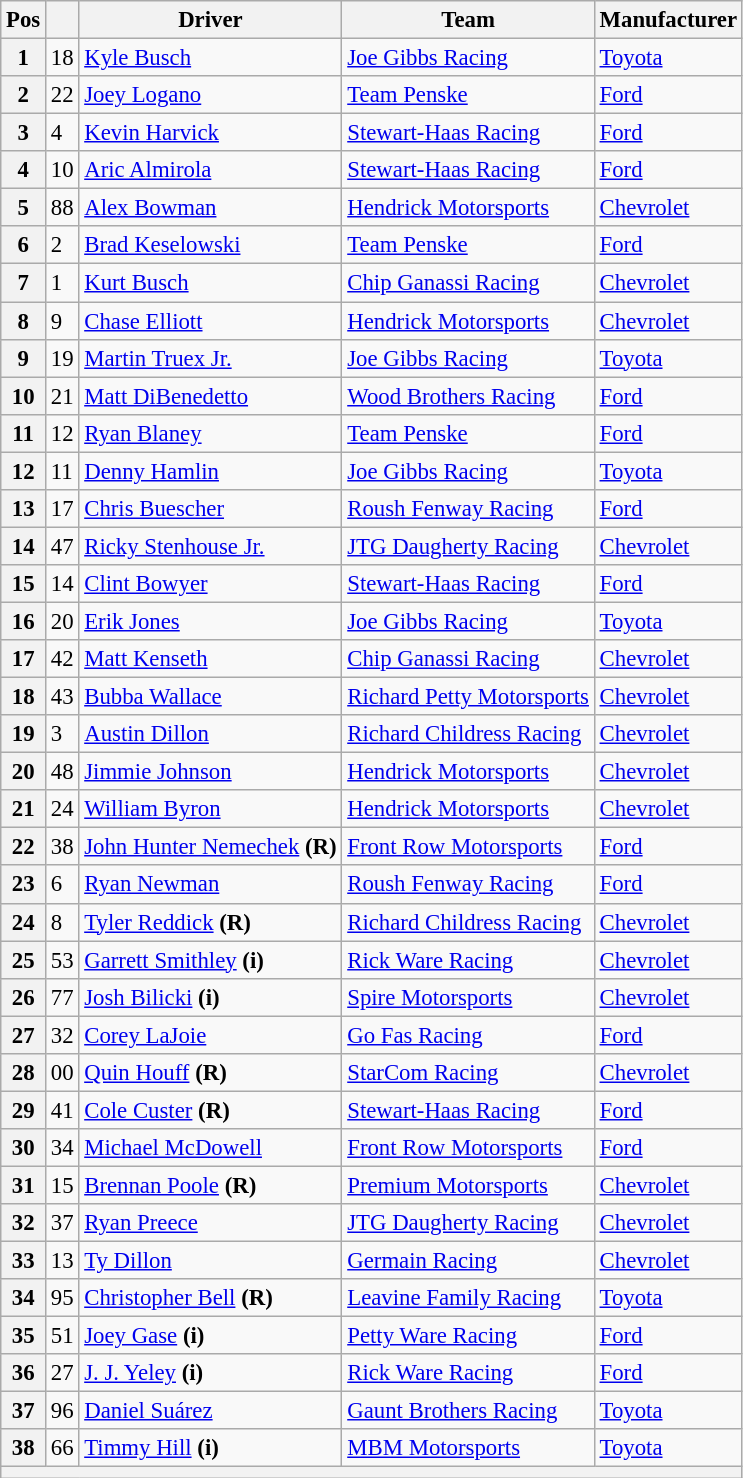<table class="wikitable" style="font-size:95%">
<tr>
<th>Pos</th>
<th></th>
<th>Driver</th>
<th>Team</th>
<th>Manufacturer</th>
</tr>
<tr>
<th>1</th>
<td>18</td>
<td><a href='#'>Kyle Busch</a></td>
<td><a href='#'>Joe Gibbs Racing</a></td>
<td><a href='#'>Toyota</a></td>
</tr>
<tr>
<th>2</th>
<td>22</td>
<td><a href='#'>Joey Logano</a></td>
<td><a href='#'>Team Penske</a></td>
<td><a href='#'>Ford</a></td>
</tr>
<tr>
<th>3</th>
<td>4</td>
<td><a href='#'>Kevin Harvick</a></td>
<td><a href='#'>Stewart-Haas Racing</a></td>
<td><a href='#'>Ford</a></td>
</tr>
<tr>
<th>4</th>
<td>10</td>
<td><a href='#'>Aric Almirola</a></td>
<td><a href='#'>Stewart-Haas Racing</a></td>
<td><a href='#'>Ford</a></td>
</tr>
<tr>
<th>5</th>
<td>88</td>
<td><a href='#'>Alex Bowman</a></td>
<td><a href='#'>Hendrick Motorsports</a></td>
<td><a href='#'>Chevrolet</a></td>
</tr>
<tr>
<th>6</th>
<td>2</td>
<td><a href='#'>Brad Keselowski</a></td>
<td><a href='#'>Team Penske</a></td>
<td><a href='#'>Ford</a></td>
</tr>
<tr>
<th>7</th>
<td>1</td>
<td><a href='#'>Kurt Busch</a></td>
<td><a href='#'>Chip Ganassi Racing</a></td>
<td><a href='#'>Chevrolet</a></td>
</tr>
<tr>
<th>8</th>
<td>9</td>
<td><a href='#'>Chase Elliott</a></td>
<td><a href='#'>Hendrick Motorsports</a></td>
<td><a href='#'>Chevrolet</a></td>
</tr>
<tr>
<th>9</th>
<td>19</td>
<td><a href='#'>Martin Truex Jr.</a></td>
<td><a href='#'>Joe Gibbs Racing</a></td>
<td><a href='#'>Toyota</a></td>
</tr>
<tr>
<th>10</th>
<td>21</td>
<td><a href='#'>Matt DiBenedetto</a></td>
<td><a href='#'>Wood Brothers Racing</a></td>
<td><a href='#'>Ford</a></td>
</tr>
<tr>
<th>11</th>
<td>12</td>
<td><a href='#'>Ryan Blaney</a></td>
<td><a href='#'>Team Penske</a></td>
<td><a href='#'>Ford</a></td>
</tr>
<tr>
<th>12</th>
<td>11</td>
<td><a href='#'>Denny Hamlin</a></td>
<td><a href='#'>Joe Gibbs Racing</a></td>
<td><a href='#'>Toyota</a></td>
</tr>
<tr>
<th>13</th>
<td>17</td>
<td><a href='#'>Chris Buescher</a></td>
<td><a href='#'>Roush Fenway Racing</a></td>
<td><a href='#'>Ford</a></td>
</tr>
<tr>
<th>14</th>
<td>47</td>
<td><a href='#'>Ricky Stenhouse Jr.</a></td>
<td><a href='#'>JTG Daugherty Racing</a></td>
<td><a href='#'>Chevrolet</a></td>
</tr>
<tr>
<th>15</th>
<td>14</td>
<td><a href='#'>Clint Bowyer</a></td>
<td><a href='#'>Stewart-Haas Racing</a></td>
<td><a href='#'>Ford</a></td>
</tr>
<tr>
<th>16</th>
<td>20</td>
<td><a href='#'>Erik Jones</a></td>
<td><a href='#'>Joe Gibbs Racing</a></td>
<td><a href='#'>Toyota</a></td>
</tr>
<tr>
<th>17</th>
<td>42</td>
<td><a href='#'>Matt Kenseth</a></td>
<td><a href='#'>Chip Ganassi Racing</a></td>
<td><a href='#'>Chevrolet</a></td>
</tr>
<tr>
<th>18</th>
<td>43</td>
<td><a href='#'>Bubba Wallace</a></td>
<td><a href='#'>Richard Petty Motorsports</a></td>
<td><a href='#'>Chevrolet</a></td>
</tr>
<tr>
<th>19</th>
<td>3</td>
<td><a href='#'>Austin Dillon</a></td>
<td><a href='#'>Richard Childress Racing</a></td>
<td><a href='#'>Chevrolet</a></td>
</tr>
<tr>
<th>20</th>
<td>48</td>
<td><a href='#'>Jimmie Johnson</a></td>
<td><a href='#'>Hendrick Motorsports</a></td>
<td><a href='#'>Chevrolet</a></td>
</tr>
<tr>
<th>21</th>
<td>24</td>
<td><a href='#'>William Byron</a></td>
<td><a href='#'>Hendrick Motorsports</a></td>
<td><a href='#'>Chevrolet</a></td>
</tr>
<tr>
<th>22</th>
<td>38</td>
<td><a href='#'>John Hunter Nemechek</a> <strong>(R)</strong></td>
<td><a href='#'>Front Row Motorsports</a></td>
<td><a href='#'>Ford</a></td>
</tr>
<tr>
<th>23</th>
<td>6</td>
<td><a href='#'>Ryan Newman</a></td>
<td><a href='#'>Roush Fenway Racing</a></td>
<td><a href='#'>Ford</a></td>
</tr>
<tr>
<th>24</th>
<td>8</td>
<td><a href='#'>Tyler Reddick</a> <strong>(R)</strong></td>
<td><a href='#'>Richard Childress Racing</a></td>
<td><a href='#'>Chevrolet</a></td>
</tr>
<tr>
<th>25</th>
<td>53</td>
<td><a href='#'>Garrett Smithley</a> <strong>(i)</strong></td>
<td><a href='#'>Rick Ware Racing</a></td>
<td><a href='#'>Chevrolet</a></td>
</tr>
<tr>
<th>26</th>
<td>77</td>
<td><a href='#'>Josh Bilicki</a> <strong>(i)</strong></td>
<td><a href='#'>Spire Motorsports</a></td>
<td><a href='#'>Chevrolet</a></td>
</tr>
<tr>
<th>27</th>
<td>32</td>
<td><a href='#'>Corey LaJoie</a></td>
<td><a href='#'>Go Fas Racing</a></td>
<td><a href='#'>Ford</a></td>
</tr>
<tr>
<th>28</th>
<td>00</td>
<td><a href='#'>Quin Houff</a> <strong>(R)</strong></td>
<td><a href='#'>StarCom Racing</a></td>
<td><a href='#'>Chevrolet</a></td>
</tr>
<tr>
<th>29</th>
<td>41</td>
<td><a href='#'>Cole Custer</a> <strong>(R)</strong></td>
<td><a href='#'>Stewart-Haas Racing</a></td>
<td><a href='#'>Ford</a></td>
</tr>
<tr>
<th>30</th>
<td>34</td>
<td><a href='#'>Michael McDowell</a></td>
<td><a href='#'>Front Row Motorsports</a></td>
<td><a href='#'>Ford</a></td>
</tr>
<tr>
<th>31</th>
<td>15</td>
<td><a href='#'>Brennan Poole</a> <strong>(R)</strong></td>
<td><a href='#'>Premium Motorsports</a></td>
<td><a href='#'>Chevrolet</a></td>
</tr>
<tr>
<th>32</th>
<td>37</td>
<td><a href='#'>Ryan Preece</a></td>
<td><a href='#'>JTG Daugherty Racing</a></td>
<td><a href='#'>Chevrolet</a></td>
</tr>
<tr>
<th>33</th>
<td>13</td>
<td><a href='#'>Ty Dillon</a></td>
<td><a href='#'>Germain Racing</a></td>
<td><a href='#'>Chevrolet</a></td>
</tr>
<tr>
<th>34</th>
<td>95</td>
<td><a href='#'>Christopher Bell</a> <strong>(R)</strong></td>
<td><a href='#'>Leavine Family Racing</a></td>
<td><a href='#'>Toyota</a></td>
</tr>
<tr>
<th>35</th>
<td>51</td>
<td><a href='#'>Joey Gase</a> <strong>(i)</strong></td>
<td><a href='#'>Petty Ware Racing</a></td>
<td><a href='#'>Ford</a></td>
</tr>
<tr>
<th>36</th>
<td>27</td>
<td><a href='#'>J. J. Yeley</a> <strong>(i)</strong></td>
<td><a href='#'>Rick Ware Racing</a></td>
<td><a href='#'>Ford</a></td>
</tr>
<tr>
<th>37</th>
<td>96</td>
<td><a href='#'>Daniel Suárez</a></td>
<td><a href='#'>Gaunt Brothers Racing</a></td>
<td><a href='#'>Toyota</a></td>
</tr>
<tr>
<th>38</th>
<td>66</td>
<td><a href='#'>Timmy Hill</a> <strong>(i)</strong></td>
<td><a href='#'>MBM Motorsports</a></td>
<td><a href='#'>Toyota</a></td>
</tr>
<tr>
<th colspan="7"></th>
</tr>
</table>
